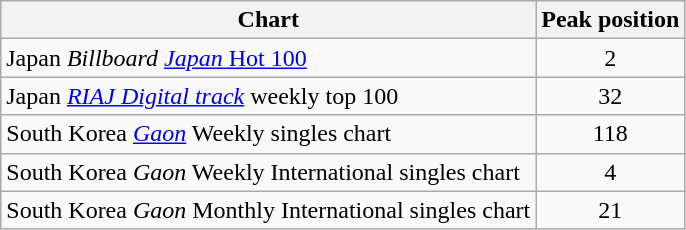<table class="wikitable sortable">
<tr>
<th style="text-align:center;">Chart</th>
<th style="text-align:center;">Peak position</th>
</tr>
<tr>
<td align="left">Japan <em>Billboard</em> <a href='#'><em>Japan</em> Hot 100</a></td>
<td style="text-align:center;">2</td>
</tr>
<tr>
<td align="left">Japan <em><a href='#'>RIAJ Digital track</a></em> weekly top 100</td>
<td style="text-align:center;">32</td>
</tr>
<tr>
<td>South Korea <em><a href='#'>Gaon</a></em> Weekly singles chart</td>
<td align="center">118</td>
</tr>
<tr>
<td>South Korea <em>Gaon</em> Weekly International singles chart</td>
<td align="center">4</td>
</tr>
<tr>
<td>South Korea <em>Gaon</em> Monthly International singles chart</td>
<td align="center">21</td>
</tr>
</table>
